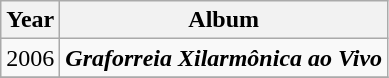<table class="wikitable">
<tr>
<th>Year</th>
<th>Album</th>
</tr>
<tr>
<td>2006</td>
<td><strong><em>Graforreia Xilarmônica ao Vivo</em></strong></td>
</tr>
<tr>
</tr>
</table>
